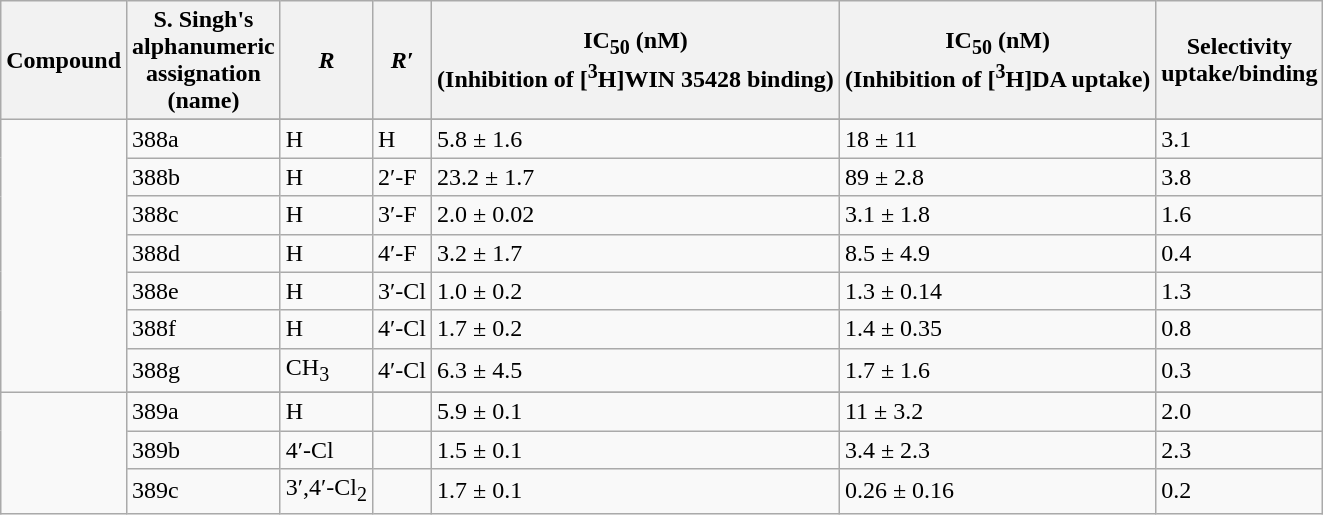<table class="wikitable sortable">
<tr>
<th>Compound</th>
<th>S. Singh's<br>alphanumeric<br>assignation<br>(name)</th>
<th><em>R</em></th>
<th><em>R′</em></th>
<th>IC<sub>50</sub> (nM)<br>(Inhibition of [<sup>3</sup>H]WIN 35428 binding)</th>
<th>IC<sub>50</sub> (nM)<br>(Inhibition of [<sup>3</sup>H]DA uptake)</th>
<th>Selectivity<br>uptake/binding</th>
</tr>
<tr>
<td rowspan=8></td>
</tr>
<tr>
<td>388a</td>
<td>H</td>
<td>H</td>
<td>5.8 ± 1.6</td>
<td>18 ± 11</td>
<td>3.1</td>
</tr>
<tr>
<td>388b</td>
<td>H</td>
<td>2′-F</td>
<td>23.2 ± 1.7</td>
<td>89 ± 2.8</td>
<td>3.8</td>
</tr>
<tr>
<td>388c</td>
<td>H</td>
<td>3′-F</td>
<td>2.0 ± 0.02</td>
<td>3.1 ± 1.8</td>
<td>1.6</td>
</tr>
<tr>
<td>388d</td>
<td>H</td>
<td>4′-F</td>
<td>3.2 ± 1.7</td>
<td>8.5 ± 4.9</td>
<td>0.4</td>
</tr>
<tr>
<td>388e</td>
<td>H</td>
<td>3′-Cl</td>
<td>1.0 ± 0.2</td>
<td>1.3 ± 0.14</td>
<td>1.3</td>
</tr>
<tr>
<td>388f</td>
<td>H</td>
<td>4′-Cl</td>
<td>1.7 ± 0.2</td>
<td>1.4 ± 0.35</td>
<td>0.8</td>
</tr>
<tr>
<td>388g</td>
<td>CH<sub>3</sub></td>
<td>4′-Cl</td>
<td>6.3 ± 4.5</td>
<td>1.7 ± 1.6</td>
<td>0.3</td>
</tr>
<tr>
<td rowspan=4></td>
</tr>
<tr>
<td>389a</td>
<td>H</td>
<td></td>
<td>5.9 ± 0.1</td>
<td>11 ± 3.2</td>
<td>2.0</td>
</tr>
<tr>
<td>389b</td>
<td>4′-Cl</td>
<td></td>
<td>1.5 ± 0.1</td>
<td>3.4 ± 2.3</td>
<td>2.3</td>
</tr>
<tr>
<td>389c</td>
<td>3′,4′-Cl<sub>2</sub></td>
<td></td>
<td>1.7 ± 0.1</td>
<td>0.26 ± 0.16</td>
<td>0.2</td>
</tr>
</table>
